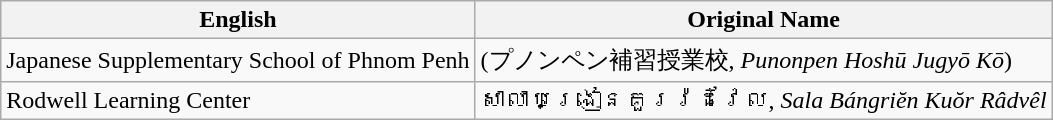<table class="wikitable sortable" style="text-align:left">
<tr>
<th>English</th>
<th>Original Name</th>
</tr>
<tr>
<td>Japanese Supplementary School of Phnom Penh</td>
<td>(プノンペン補習授業校, <em>Punonpen Hoshū Jugyō Kō</em>)</td>
</tr>
<tr>
<td>Rodwell Learning Center</td>
<td>សាលាបង្រៀនគួររ៉ដវែល, <em>Sala Bángriĕn Kuŏr Râdvêl</em></td>
</tr>
</table>
